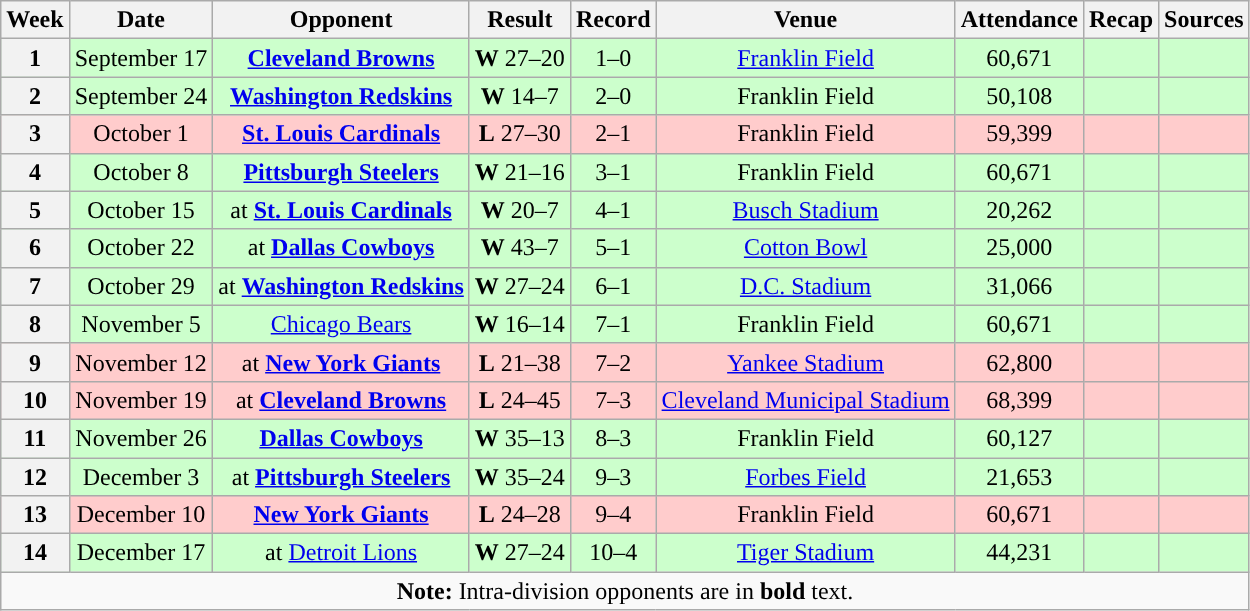<table class="wikitable" style="text-align:center">
<tr>
<th>Week</th>
<th>Date</th>
<th>Opponent</th>
<th>Result</th>
<th>Record</th>
<th>Venue</th>
<th>Attendance</th>
<th>Recap</th>
<th>Sources</th>
</tr>
<tr style="background:#cfc">
<th>1</th>
<td>September 17</td>
<td><strong><a href='#'>Cleveland Browns</a></strong></td>
<td><strong>W</strong> 27–20</td>
<td>1–0</td>
<td><a href='#'>Franklin Field</a></td>
<td>60,671</td>
<td></td>
<td></td>
</tr>
<tr style="background:#cfc">
<th>2</th>
<td>September 24</td>
<td><strong><a href='#'>Washington Redskins</a></strong></td>
<td><strong>W</strong> 14–7</td>
<td>2–0</td>
<td>Franklin Field</td>
<td>50,108</td>
<td></td>
<td></td>
</tr>
<tr style="background:#fcc">
<th>3</th>
<td>October 1</td>
<td><strong><a href='#'>St. Louis Cardinals</a></strong></td>
<td><strong>L</strong> 27–30</td>
<td>2–1</td>
<td>Franklin Field</td>
<td>59,399</td>
<td></td>
<td></td>
</tr>
<tr style="background:#cfc">
<th>4</th>
<td>October 8</td>
<td><strong><a href='#'>Pittsburgh Steelers</a></strong></td>
<td><strong>W</strong> 21–16</td>
<td>3–1</td>
<td>Franklin Field</td>
<td>60,671</td>
<td></td>
<td></td>
</tr>
<tr style="background:#cfc">
<th>5</th>
<td>October 15</td>
<td>at <strong><a href='#'>St. Louis Cardinals</a></strong></td>
<td><strong>W</strong> 20–7</td>
<td>4–1</td>
<td><a href='#'>Busch Stadium</a></td>
<td>20,262</td>
<td></td>
<td></td>
</tr>
<tr style="background:#cfc">
<th>6</th>
<td>October 22</td>
<td>at <strong><a href='#'>Dallas Cowboys</a></strong></td>
<td><strong>W</strong> 43–7</td>
<td>5–1</td>
<td><a href='#'>Cotton Bowl</a></td>
<td>25,000</td>
<td></td>
<td></td>
</tr>
<tr style="background:#cfc">
<th>7</th>
<td>October 29</td>
<td>at <strong><a href='#'>Washington Redskins</a></strong></td>
<td><strong>W</strong> 27–24</td>
<td>6–1</td>
<td><a href='#'>D.C. Stadium</a></td>
<td>31,066</td>
<td></td>
<td></td>
</tr>
<tr style="background:#cfc">
<th>8</th>
<td>November 5</td>
<td><a href='#'>Chicago Bears</a></td>
<td><strong>W</strong> 16–14</td>
<td>7–1</td>
<td>Franklin Field</td>
<td>60,671</td>
<td></td>
<td></td>
</tr>
<tr style="background:#fcc">
<th>9</th>
<td>November 12</td>
<td>at <strong><a href='#'>New York Giants</a></strong></td>
<td><strong>L</strong> 21–38</td>
<td>7–2</td>
<td><a href='#'>Yankee Stadium</a></td>
<td>62,800</td>
<td></td>
<td></td>
</tr>
<tr style="background:#fcc">
<th>10</th>
<td>November 19</td>
<td>at <strong><a href='#'>Cleveland Browns</a></strong></td>
<td><strong>L</strong> 24–45</td>
<td>7–3</td>
<td><a href='#'>Cleveland Municipal Stadium</a></td>
<td>68,399</td>
<td></td>
<td></td>
</tr>
<tr style="background:#cfc">
<th>11</th>
<td>November 26</td>
<td><strong><a href='#'>Dallas Cowboys</a></strong></td>
<td><strong>W</strong> 35–13</td>
<td>8–3</td>
<td>Franklin Field</td>
<td>60,127</td>
<td></td>
<td></td>
</tr>
<tr style="background:#cfc">
<th>12</th>
<td>December 3</td>
<td>at <strong><a href='#'>Pittsburgh Steelers</a></strong></td>
<td><strong>W</strong> 35–24</td>
<td>9–3</td>
<td><a href='#'>Forbes Field</a></td>
<td>21,653</td>
<td></td>
<td></td>
</tr>
<tr style="background:#fcc">
<th>13</th>
<td>December 10</td>
<td><strong><a href='#'>New York Giants</a></strong></td>
<td><strong>L</strong> 24–28</td>
<td>9–4</td>
<td>Franklin Field</td>
<td>60,671</td>
<td></td>
<td></td>
</tr>
<tr style="background:#cfc">
<th>14</th>
<td>December 17</td>
<td>at <a href='#'>Detroit Lions</a></td>
<td><strong>W</strong> 27–24</td>
<td>10–4</td>
<td><a href='#'>Tiger Stadium</a></td>
<td>44,231</td>
<td></td>
<td></td>
</tr>
<tr>
<td colspan="10"><strong>Note:</strong> Intra-division opponents are in <strong>bold</strong> text.</td>
</tr>
</table>
